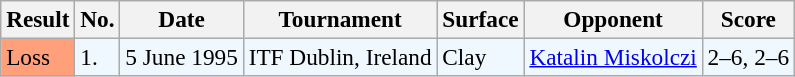<table class="sortable wikitable" style="font-size:97%;">
<tr>
<th>Result</th>
<th>No.</th>
<th>Date</th>
<th>Tournament</th>
<th>Surface</th>
<th>Opponent</th>
<th>Score</th>
</tr>
<tr style="background:#f0f8ff;">
<td style="background:#ffa07a;">Loss</td>
<td>1.</td>
<td>5 June 1995</td>
<td>ITF Dublin, Ireland</td>
<td>Clay</td>
<td> <a href='#'>Katalin Miskolczi</a></td>
<td>2–6, 2–6</td>
</tr>
</table>
